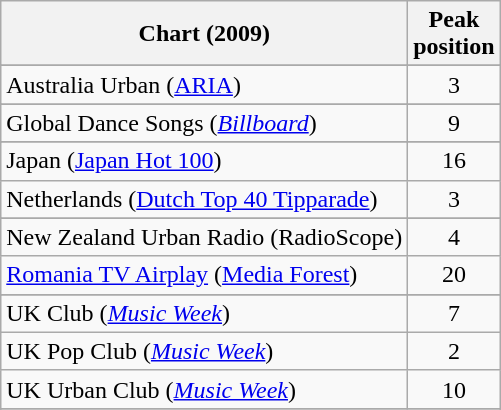<table class="wikitable sortable">
<tr>
<th>Chart (2009)</th>
<th>Peak<br>position</th>
</tr>
<tr>
</tr>
<tr>
<td align="left">Australia Urban (<a href='#'>ARIA</a>)</td>
<td style="text-align:center;">3</td>
</tr>
<tr>
</tr>
<tr>
</tr>
<tr>
</tr>
<tr>
</tr>
<tr>
</tr>
<tr>
</tr>
<tr>
</tr>
<tr>
</tr>
<tr>
<td>Global Dance Songs (<em><a href='#'>Billboard</a></em>)</td>
<td style="text-align:center;">9</td>
</tr>
<tr>
</tr>
<tr>
<td align="left">Japan (<a href='#'>Japan Hot 100</a>)</td>
<td style="text-align:center;">16</td>
</tr>
<tr>
<td>Netherlands (<a href='#'>Dutch Top 40 Tipparade</a>)</td>
<td align="center">3</td>
</tr>
<tr>
</tr>
<tr>
</tr>
<tr>
<td>New Zealand Urban Radio (RadioScope)</td>
<td align="center">4</td>
</tr>
<tr>
<td><a href='#'>Romania TV Airplay</a> (<a href='#'>Media Forest</a>)</td>
<td style="text-align:center;">20</td>
</tr>
<tr>
</tr>
<tr>
</tr>
<tr>
</tr>
<tr>
</tr>
<tr>
<td>UK Club (<em><a href='#'>Music Week</a></em>)</td>
<td style="text-align:center;">7</td>
</tr>
<tr>
<td>UK Pop Club (<em><a href='#'>Music Week</a></em>)</td>
<td style="text-align:center;">2</td>
</tr>
<tr>
<td>UK Urban Club (<em><a href='#'>Music Week</a></em>)</td>
<td style="text-align:center;">10</td>
</tr>
<tr>
</tr>
<tr>
</tr>
<tr>
</tr>
<tr>
</tr>
<tr>
</tr>
<tr>
</tr>
</table>
